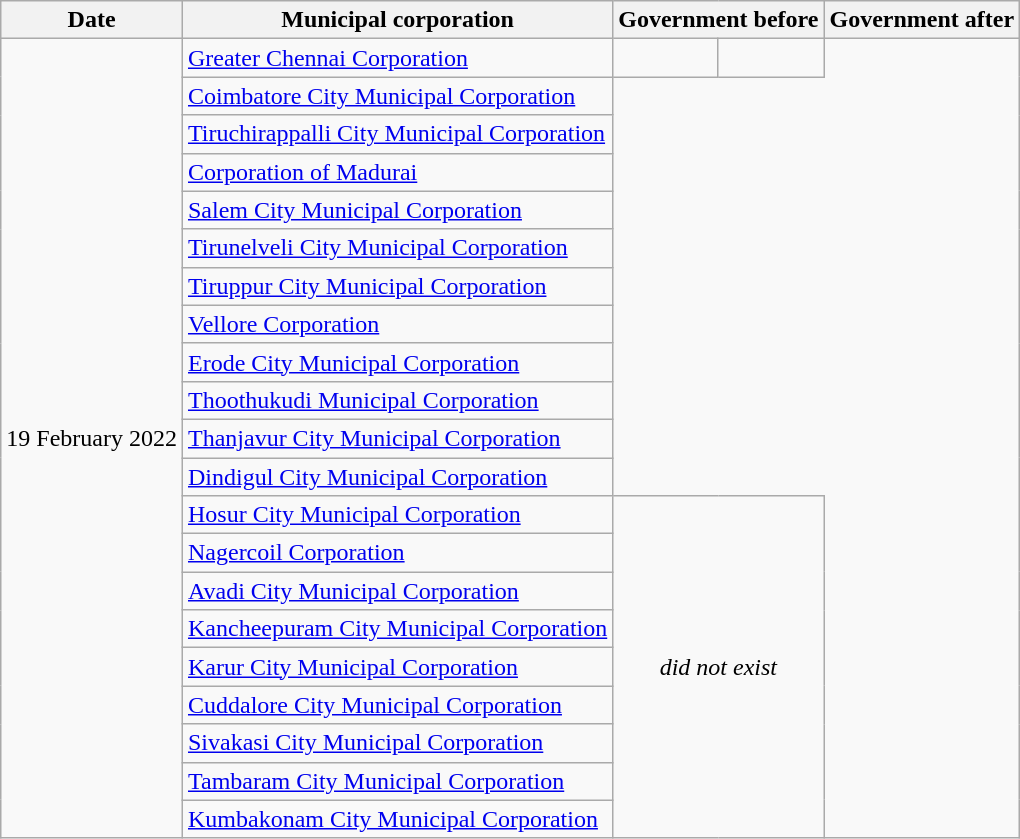<table class="wikitable sortable">
<tr>
<th>Date</th>
<th>Municipal corporation</th>
<th colspan="2">Government before</th>
<th colspan="2">Government after</th>
</tr>
<tr>
<td rowspan="21">19 February 2022</td>
<td><a href='#'>Greater Chennai Corporation</a></td>
<td></td>
<td></td>
</tr>
<tr>
<td><a href='#'>Coimbatore City Municipal Corporation</a></td>
</tr>
<tr>
<td><a href='#'>Tiruchirappalli City Municipal Corporation</a></td>
</tr>
<tr>
<td><a href='#'>Corporation of Madurai</a></td>
</tr>
<tr>
<td><a href='#'>Salem City Municipal Corporation</a></td>
</tr>
<tr>
<td><a href='#'>Tirunelveli City Municipal Corporation</a></td>
</tr>
<tr>
<td><a href='#'>Tiruppur City Municipal Corporation</a></td>
</tr>
<tr>
<td><a href='#'>Vellore Corporation</a></td>
</tr>
<tr>
<td><a href='#'>Erode City Municipal Corporation</a></td>
</tr>
<tr>
<td><a href='#'>Thoothukudi Municipal Corporation</a></td>
</tr>
<tr>
<td><a href='#'>Thanjavur City Municipal Corporation</a></td>
</tr>
<tr>
<td><a href='#'>Dindigul City Municipal Corporation</a></td>
</tr>
<tr>
<td><a href='#'>Hosur City Municipal Corporation</a></td>
<td colspan="2" rowspan="9" style="text-align:center;"><em>did not exist</em></td>
</tr>
<tr>
<td><a href='#'>Nagercoil Corporation</a></td>
</tr>
<tr>
<td><a href='#'>Avadi City Municipal Corporation</a></td>
</tr>
<tr>
<td><a href='#'>Kancheepuram City Municipal Corporation</a></td>
</tr>
<tr>
<td><a href='#'>Karur City Municipal Corporation</a></td>
</tr>
<tr>
<td><a href='#'>Cuddalore City Municipal Corporation</a></td>
</tr>
<tr>
<td><a href='#'>Sivakasi City Municipal Corporation</a></td>
</tr>
<tr>
<td><a href='#'>Tambaram City Municipal Corporation</a></td>
</tr>
<tr>
<td><a href='#'>Kumbakonam City Municipal Corporation</a></td>
</tr>
</table>
